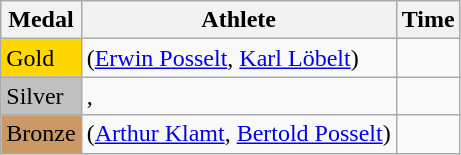<table class="wikitable">
<tr>
<th>Medal</th>
<th>Athlete</th>
<th>Time</th>
</tr>
<tr>
<td bgcolor="gold">Gold</td>
<td> (<a href='#'>Erwin Posselt</a>, <a href='#'>Karl Löbelt</a>)</td>
<td></td>
</tr>
<tr>
<td bgcolor="silver">Silver</td>
<td>, </td>
<td></td>
</tr>
<tr>
<td bgcolor="CC9966">Bronze</td>
<td> (<a href='#'>Arthur Klamt</a>, <a href='#'>Bertold Posselt</a>)</td>
<td></td>
</tr>
</table>
